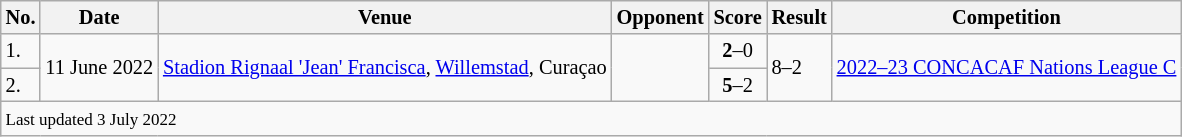<table class="wikitable" style="font-size:85%;">
<tr>
<th>No.</th>
<th>Date</th>
<th>Venue</th>
<th>Opponent</th>
<th>Score</th>
<th>Result</th>
<th>Competition</th>
</tr>
<tr>
<td>1.</td>
<td rowspan=2>11 June 2022</td>
<td rowspan=2><a href='#'>Stadion Rignaal 'Jean' Francisca</a>, <a href='#'>Willemstad</a>, Curaçao</td>
<td rowspan=2></td>
<td align=center><strong>2</strong>–0</td>
<td rowspan=2>8–2</td>
<td rowspan=2><a href='#'>2022–23 CONCACAF Nations League C</a></td>
</tr>
<tr>
<td>2.</td>
<td align=center><strong>5</strong>–2</td>
</tr>
<tr>
<td colspan="7"><small>Last updated 3 July 2022</small></td>
</tr>
</table>
